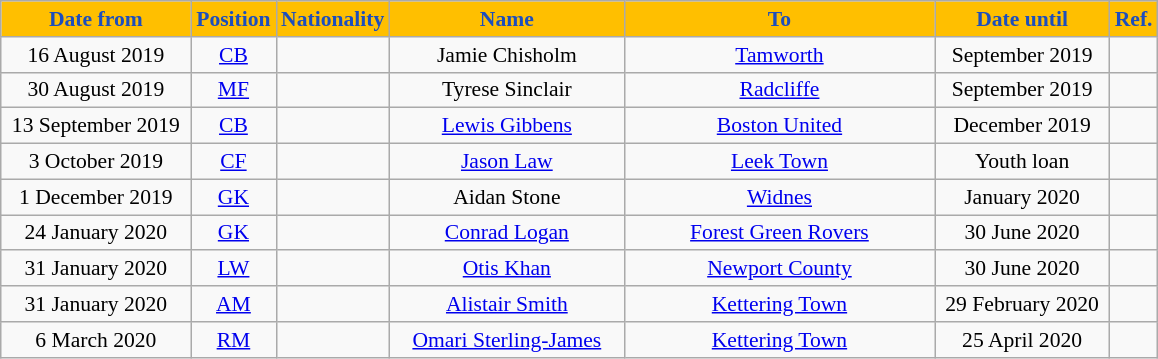<table class="wikitable"  style="text-align:center; font-size:90%; ">
<tr>
<th style="background:#ffbf00; color:#1C4EBD; width:120px;">Date from</th>
<th style="background:#ffbf00; color:#1C4EBD; width:50px;">Position</th>
<th style="background:#ffbf00; color:#1C4EBD; width:50px;">Nationality</th>
<th style="background:#ffbf00; color:#1C4EBD; width:150px;">Name</th>
<th style="background:#ffbf00; color:#1C4EBD; width:200px;">To</th>
<th style="background:#ffbf00; color:#1C4EBD; width:110px;">Date until</th>
<th style="background:#ffbf00; color:#1C4EBD; width:25px;">Ref.</th>
</tr>
<tr>
<td>16 August 2019</td>
<td><a href='#'>CB</a></td>
<td></td>
<td>Jamie Chisholm</td>
<td> <a href='#'>Tamworth</a></td>
<td>September 2019</td>
<td></td>
</tr>
<tr>
<td>30 August 2019</td>
<td><a href='#'>MF</a></td>
<td></td>
<td>Tyrese Sinclair</td>
<td> <a href='#'>Radcliffe</a></td>
<td>September 2019</td>
<td></td>
</tr>
<tr>
<td>13 September 2019</td>
<td><a href='#'>CB</a></td>
<td></td>
<td><a href='#'>Lewis Gibbens</a></td>
<td> <a href='#'>Boston United</a></td>
<td>December 2019</td>
<td></td>
</tr>
<tr>
<td>3 October 2019</td>
<td><a href='#'>CF</a></td>
<td></td>
<td><a href='#'>Jason Law</a></td>
<td> <a href='#'>Leek Town</a></td>
<td>Youth loan</td>
<td></td>
</tr>
<tr>
<td>1 December 2019</td>
<td><a href='#'>GK</a></td>
<td></td>
<td>Aidan Stone</td>
<td> <a href='#'>Widnes</a></td>
<td>January 2020</td>
<td></td>
</tr>
<tr>
<td>24 January 2020</td>
<td><a href='#'>GK</a></td>
<td></td>
<td><a href='#'>Conrad Logan</a></td>
<td> <a href='#'>Forest Green Rovers</a></td>
<td>30 June 2020</td>
<td></td>
</tr>
<tr>
<td>31 January 2020</td>
<td><a href='#'>LW</a></td>
<td></td>
<td><a href='#'>Otis Khan</a></td>
<td> <a href='#'>Newport County</a></td>
<td>30 June 2020</td>
<td></td>
</tr>
<tr>
<td>31 January 2020</td>
<td><a href='#'>AM</a></td>
<td></td>
<td><a href='#'>Alistair Smith</a></td>
<td> <a href='#'>Kettering Town</a></td>
<td>29 February 2020</td>
<td></td>
</tr>
<tr>
<td>6 March 2020</td>
<td><a href='#'>RM</a></td>
<td></td>
<td><a href='#'>Omari Sterling-James</a></td>
<td> <a href='#'>Kettering Town</a></td>
<td>25 April 2020</td>
<td></td>
</tr>
</table>
